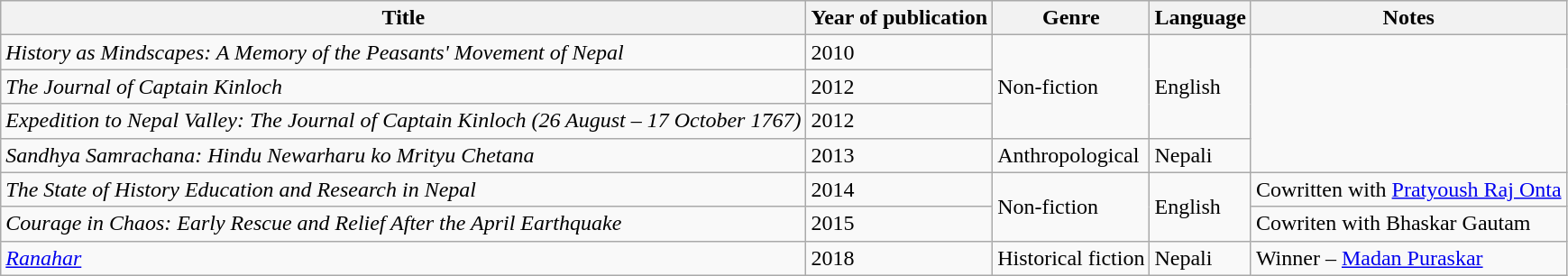<table class="wikitable">
<tr>
<th>Title</th>
<th>Year of publication</th>
<th>Genre</th>
<th>Language</th>
<th>Notes</th>
</tr>
<tr>
<td><em>History as Mindscapes: A Memory of the Peasants' Movement of Nepal</em></td>
<td>2010</td>
<td rowspan="3">Non-fiction</td>
<td rowspan="3">English</td>
<td rowspan="4"></td>
</tr>
<tr>
<td><em>The Journal of Captain Kinloch</em></td>
<td>2012</td>
</tr>
<tr>
<td><em>Expedition to Nepal Valley: The Journal of Captain Kinloch (26 August – 17 October 1767)</em></td>
<td>2012</td>
</tr>
<tr>
<td><em>Sandhya Samrachana: Hindu Newarharu ko Mrityu Chetana</em></td>
<td>2013</td>
<td>Anthropological</td>
<td>Nepali</td>
</tr>
<tr>
<td><em>The State of History Education and Research in Nepal</em></td>
<td>2014</td>
<td rowspan="2">Non-fiction</td>
<td rowspan="2">English</td>
<td>Cowritten with <a href='#'>Pratyoush Raj Onta</a></td>
</tr>
<tr>
<td><em>Courage in Chaos: Early Rescue and Relief After the April Earthquake</em></td>
<td>2015</td>
<td>Cowriten with Bhaskar Gautam</td>
</tr>
<tr>
<td><em><a href='#'>Ranahar</a></em></td>
<td>2018</td>
<td>Historical fiction</td>
<td>Nepali</td>
<td>Winner – <a href='#'>Madan Puraskar</a></td>
</tr>
</table>
